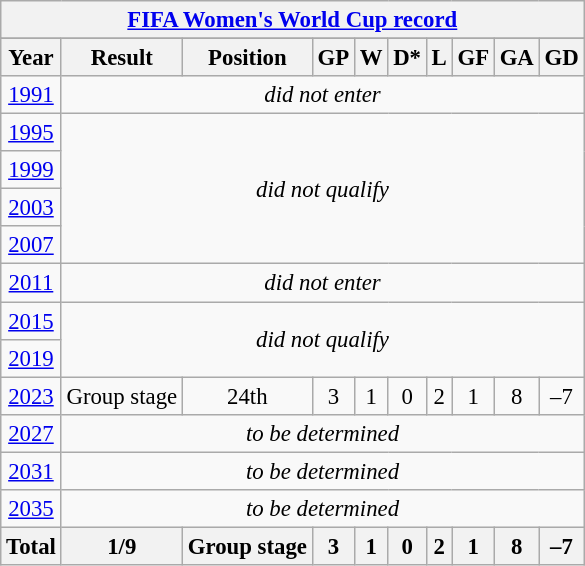<table class="wikitable" style="text-align: center; font-size:95%;">
<tr>
<th colspan="10"><a href='#'>FIFA Women's World Cup record</a></th>
</tr>
<tr>
</tr>
<tr>
<th>Year</th>
<th>Result</th>
<th>Position</th>
<th>GP</th>
<th>W</th>
<th>D*</th>
<th>L</th>
<th>GF</th>
<th>GA</th>
<th>GD</th>
</tr>
<tr>
<td> <a href='#'>1991</a></td>
<td colspan=9><em>did not enter</em></td>
</tr>
<tr>
<td> <a href='#'>1995</a></td>
<td rowspan=4 colspan=9><em>did not qualify</em></td>
</tr>
<tr>
<td> <a href='#'>1999</a></td>
</tr>
<tr>
<td> <a href='#'>2003</a></td>
</tr>
<tr>
<td> <a href='#'>2007</a></td>
</tr>
<tr>
<td> <a href='#'>2011</a></td>
<td colspan=9><em>did not enter</em></td>
</tr>
<tr>
<td> <a href='#'>2015</a></td>
<td rowspan=2 colspan=9><em>did not qualify</em></td>
</tr>
<tr>
<td> <a href='#'>2019</a></td>
</tr>
<tr>
<td> <a href='#'>2023</a></td>
<td>Group stage</td>
<td>24th</td>
<td>3</td>
<td>1</td>
<td>0</td>
<td>2</td>
<td>1</td>
<td>8</td>
<td>–7</td>
</tr>
<tr>
<td> <a href='#'>2027</a></td>
<td colspan=9><em>to be determined</em></td>
</tr>
<tr>
<td> <a href='#'>2031</a></td>
<td colspan=9><em>to be determined</em></td>
</tr>
<tr>
<td> <a href='#'>2035</a></td>
<td colspan=9><em>to be determined</em></td>
</tr>
<tr>
<th><strong>Total</strong></th>
<th>1/9</th>
<th>Group stage</th>
<th>3</th>
<th>1</th>
<th>0</th>
<th>2</th>
<th>1</th>
<th>8</th>
<th>–7</th>
</tr>
</table>
